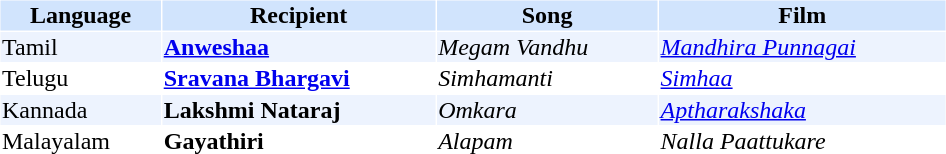<table cellspacing="1" cellpadding="1" border="0" style="width:50%;">
<tr style="background:#d1e4fd;">
<th>Language</th>
<th>Recipient</th>
<th>Song</th>
<th>Film</th>
</tr>
<tr style="background:#edf3fe;">
<td>Tamil</td>
<td><strong><a href='#'>Anweshaa</a></strong></td>
<td><em>Megam Vandhu</em></td>
<td><em><a href='#'>Mandhira Punnagai</a></em></td>
</tr>
<tr>
<td>Telugu</td>
<td><strong><a href='#'>Sravana Bhargavi</a></strong></td>
<td><em>Simhamanti</em></td>
<td><em><a href='#'>Simhaa</a></em></td>
</tr>
<tr style="background:#edf3fe;">
<td>Kannada</td>
<td><strong>Lakshmi Nataraj</strong></td>
<td><em>Omkara</em></td>
<td><em><a href='#'>Aptharakshaka</a></em></td>
</tr>
<tr>
<td>Malayalam</td>
<td><strong>Gayathiri</strong></td>
<td><em>Alapam</em></td>
<td><em>Nalla Paattukare</em></td>
</tr>
</table>
